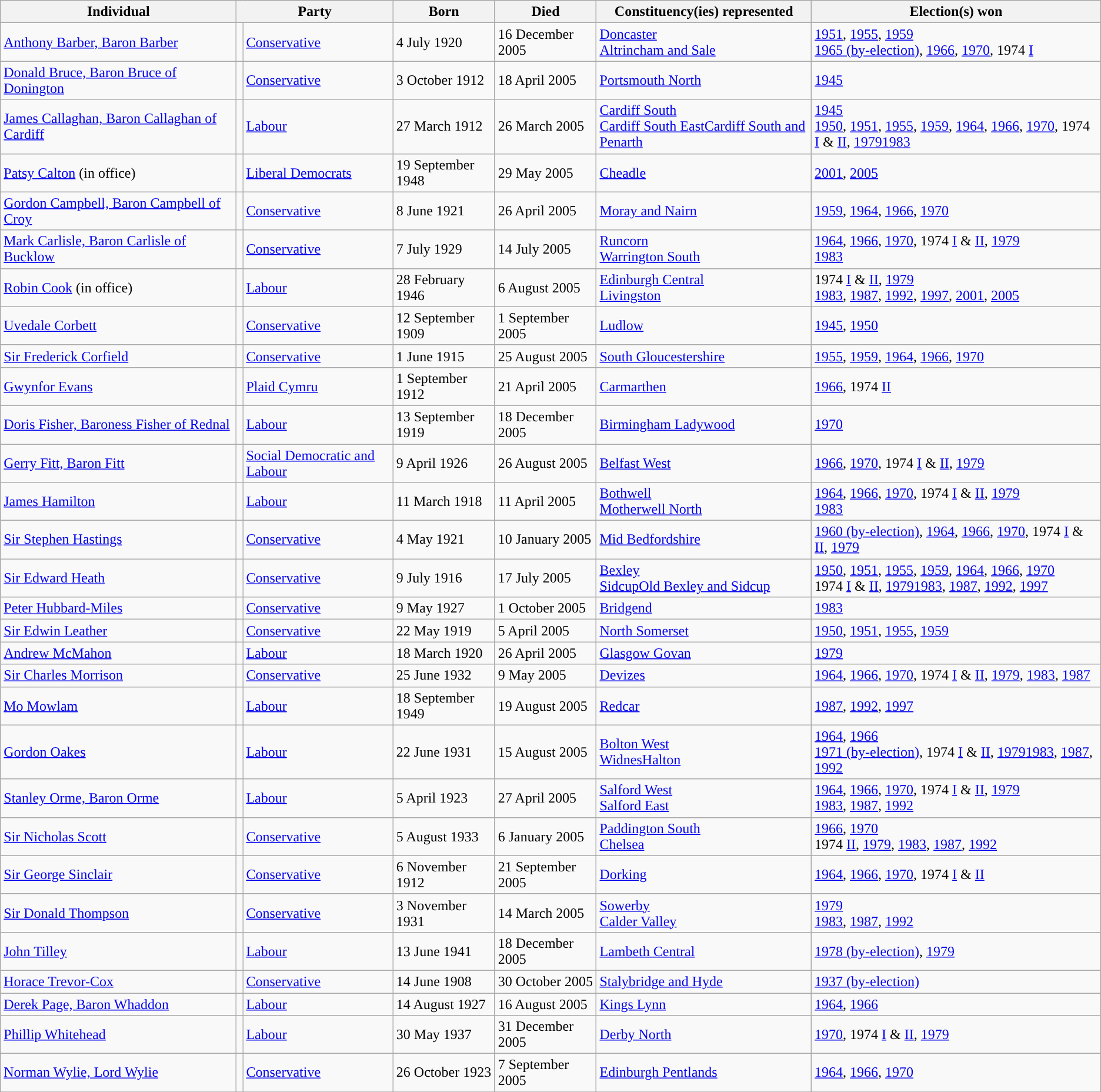<table class="wikitable sortable">
<tr>
<th width="260px">Individual</th>
<th colspan="2">Party</th>
<th>Born</th>
<th>Died</th>
<th>Constituency(ies) represented</th>
<th>Election(s) won</th>
</tr>
<tr>
<td><a href='#'>Anthony Barber, Baron Barber</a></td>
<td style="background-color: "></td>
<td><a href='#'>Conservative</a></td>
<td>4 July 1920</td>
<td>16 December 2005</td>
<td><a href='#'>Doncaster</a><br><a href='#'>Altrincham and Sale</a></td>
<td><a href='#'>1951</a>, <a href='#'>1955</a>, <a href='#'>1959</a><br><a href='#'>1965 (by-election)</a>, <a href='#'>1966</a>, <a href='#'>1970</a>, 1974 <a href='#'>I</a></td>
</tr>
<tr>
<td><a href='#'>Donald Bruce, Baron Bruce of Donington</a></td>
<td style="background-color: "></td>
<td><a href='#'>Conservative</a></td>
<td>3 October 1912</td>
<td>18 April 2005</td>
<td><a href='#'>Portsmouth North</a></td>
<td><a href='#'>1945</a></td>
</tr>
<tr>
<td><a href='#'>James Callaghan, Baron Callaghan of Cardiff</a></td>
<td style="background-color: "></td>
<td><a href='#'>Labour</a></td>
<td>27 March 1912</td>
<td>26 March 2005</td>
<td><a href='#'>Cardiff South</a><br><a href='#'>Cardiff South East</a><a href='#'>Cardiff South and Penarth</a></td>
<td><a href='#'>1945</a><br><a href='#'>1950</a>, <a href='#'>1951</a>, <a href='#'>1955</a>, <a href='#'>1959</a>, <a href='#'>1964</a>, <a href='#'>1966</a>, <a href='#'>1970</a>, 1974 <a href='#'>I</a> & <a href='#'>II</a>, <a href='#'>1979</a><a href='#'>1983</a></td>
</tr>
<tr>
<td><a href='#'>Patsy Calton</a> (in office)</td>
<td style="background-color: "></td>
<td><a href='#'>Liberal Democrats</a></td>
<td>19 September 1948</td>
<td>29 May 2005</td>
<td><a href='#'>Cheadle</a></td>
<td><a href='#'>2001</a>, <a href='#'>2005</a></td>
</tr>
<tr>
<td><a href='#'>Gordon Campbell, Baron Campbell of Croy</a></td>
<td style="background-color: "></td>
<td><a href='#'>Conservative</a></td>
<td>8 June 1921</td>
<td>26 April 2005</td>
<td><a href='#'>Moray and Nairn</a></td>
<td><a href='#'>1959</a>, <a href='#'>1964</a>, <a href='#'>1966</a>, <a href='#'>1970</a></td>
</tr>
<tr>
<td><a href='#'>Mark Carlisle, Baron Carlisle of Bucklow</a></td>
<td style="background-color: "></td>
<td><a href='#'>Conservative</a></td>
<td>7 July 1929</td>
<td>14 July 2005</td>
<td><a href='#'>Runcorn</a><br><a href='#'>Warrington South</a></td>
<td><a href='#'>1964</a>, <a href='#'>1966</a>, <a href='#'>1970</a>, 1974 <a href='#'>I</a> & <a href='#'>II</a>, <a href='#'>1979</a><br><a href='#'>1983</a></td>
</tr>
<tr>
<td><a href='#'>Robin Cook</a> (in office)</td>
<td style="background-color: "></td>
<td><a href='#'>Labour</a></td>
<td>28 February 1946</td>
<td>6 August 2005</td>
<td><a href='#'>Edinburgh Central</a><br><a href='#'>Livingston</a></td>
<td>1974 <a href='#'>I</a> & <a href='#'>II</a>, <a href='#'>1979</a><br><a href='#'>1983</a>, <a href='#'>1987</a>, <a href='#'>1992</a>, <a href='#'>1997</a>, <a href='#'>2001</a>, <a href='#'>2005</a></td>
</tr>
<tr>
<td><a href='#'>Uvedale Corbett</a></td>
<td style="background-color: "></td>
<td><a href='#'>Conservative</a></td>
<td>12 September 1909</td>
<td>1 September 2005</td>
<td><a href='#'>Ludlow</a></td>
<td><a href='#'>1945</a>, <a href='#'>1950</a></td>
</tr>
<tr>
<td><a href='#'>Sir Frederick Corfield</a></td>
<td style="background-color: "></td>
<td><a href='#'>Conservative</a></td>
<td>1 June 1915</td>
<td>25 August 2005</td>
<td><a href='#'>South Gloucestershire</a></td>
<td><a href='#'>1955</a>, <a href='#'>1959</a>, <a href='#'>1964</a>, <a href='#'>1966</a>, <a href='#'>1970</a></td>
</tr>
<tr>
<td><a href='#'>Gwynfor Evans</a></td>
<td style="background-color: "></td>
<td><a href='#'>Plaid Cymru</a></td>
<td>1 September 1912</td>
<td>21 April 2005</td>
<td><a href='#'>Carmarthen</a></td>
<td><a href='#'>1966</a>, 1974 <a href='#'>II</a></td>
</tr>
<tr>
<td><a href='#'>Doris Fisher, Baroness Fisher of Rednal</a></td>
<td style="background-color: "></td>
<td><a href='#'>Labour</a></td>
<td>13 September 1919</td>
<td>18 December 2005</td>
<td><a href='#'>Birmingham Ladywood</a></td>
<td><a href='#'>1970</a></td>
</tr>
<tr>
<td><a href='#'>Gerry Fitt, Baron Fitt</a></td>
<td style="background-color: "></td>
<td><a href='#'>Social Democratic and Labour</a></td>
<td>9 April 1926</td>
<td>26 August 2005</td>
<td><a href='#'>Belfast West</a></td>
<td><a href='#'>1966</a>, <a href='#'>1970</a>, 1974 <a href='#'>I</a> & <a href='#'>II</a>, <a href='#'>1979</a></td>
</tr>
<tr>
<td><a href='#'>James Hamilton</a></td>
<td style="background-color: "></td>
<td><a href='#'>Labour</a></td>
<td>11 March 1918</td>
<td>11 April 2005</td>
<td><a href='#'>Bothwell</a><br><a href='#'>Motherwell North</a></td>
<td><a href='#'>1964</a>, <a href='#'>1966</a>, <a href='#'>1970</a>, 1974 <a href='#'>I</a> & <a href='#'>II</a>, <a href='#'>1979</a><br><a href='#'>1983</a></td>
</tr>
<tr>
<td><a href='#'>Sir Stephen Hastings</a></td>
<td style="background-color: "></td>
<td><a href='#'>Conservative</a></td>
<td>4 May 1921</td>
<td>10 January 2005</td>
<td><a href='#'>Mid Bedfordshire</a></td>
<td><a href='#'>1960 (by-election)</a>, <a href='#'>1964</a>, <a href='#'>1966</a>, <a href='#'>1970</a>, 1974 <a href='#'>I</a> & <a href='#'>II</a>, <a href='#'>1979</a></td>
</tr>
<tr>
<td><a href='#'>Sir Edward Heath</a></td>
<td style="background-color: "></td>
<td><a href='#'>Conservative</a></td>
<td>9 July 1916</td>
<td>17 July 2005</td>
<td><a href='#'>Bexley</a><br><a href='#'>Sidcup</a><a href='#'>Old Bexley and Sidcup</a></td>
<td><a href='#'>1950</a>, <a href='#'>1951</a>, <a href='#'>1955</a>, <a href='#'>1959</a>, <a href='#'>1964</a>, <a href='#'>1966</a>, <a href='#'>1970</a><br>1974 <a href='#'>I</a> & <a href='#'>II</a>, <a href='#'>1979</a><a href='#'>1983</a>, <a href='#'>1987</a>, <a href='#'>1992</a>, <a href='#'>1997</a></td>
</tr>
<tr>
<td><a href='#'>Peter Hubbard-Miles</a></td>
<td style="background-color: "></td>
<td><a href='#'>Conservative</a></td>
<td>9 May 1927</td>
<td>1 October 2005</td>
<td><a href='#'>Bridgend</a></td>
<td><a href='#'>1983</a></td>
</tr>
<tr>
<td><a href='#'>Sir Edwin Leather</a></td>
<td style="background-color: "></td>
<td><a href='#'>Conservative</a></td>
<td>22 May 1919</td>
<td>5 April 2005</td>
<td><a href='#'>North Somerset</a></td>
<td><a href='#'>1950</a>, <a href='#'>1951</a>, <a href='#'>1955</a>, <a href='#'>1959</a></td>
</tr>
<tr>
<td><a href='#'>Andrew McMahon</a></td>
<td style="background-color: "></td>
<td><a href='#'>Labour</a></td>
<td>18 March 1920</td>
<td>26 April 2005</td>
<td><a href='#'>Glasgow Govan</a></td>
<td><a href='#'>1979</a></td>
</tr>
<tr>
<td><a href='#'>Sir Charles Morrison</a></td>
<td style="background-color: "></td>
<td><a href='#'>Conservative</a></td>
<td>25 June 1932</td>
<td>9 May 2005</td>
<td><a href='#'>Devizes</a></td>
<td><a href='#'>1964</a>, <a href='#'>1966</a>, <a href='#'>1970</a>, 1974 <a href='#'>I</a> & <a href='#'>II</a>, <a href='#'>1979</a>, <a href='#'>1983</a>, <a href='#'>1987</a></td>
</tr>
<tr>
<td><a href='#'>Mo Mowlam</a></td>
<td style="background-color: "></td>
<td><a href='#'>Labour</a></td>
<td>18 September 1949</td>
<td>19 August 2005</td>
<td><a href='#'>Redcar</a></td>
<td><a href='#'>1987</a>, <a href='#'>1992</a>, <a href='#'>1997</a></td>
</tr>
<tr>
<td><a href='#'>Gordon Oakes</a></td>
<td style="background-color: "></td>
<td><a href='#'>Labour</a></td>
<td>22 June 1931</td>
<td>15 August 2005</td>
<td><a href='#'>Bolton West</a><br><a href='#'>Widnes</a><a href='#'>Halton</a></td>
<td><a href='#'>1964</a>, <a href='#'>1966</a><br><a href='#'>1971 (by-election)</a>, 1974 <a href='#'>I</a> & <a href='#'>II</a>, <a href='#'>1979</a><a href='#'>1983</a>, <a href='#'>1987</a>, <a href='#'>1992</a></td>
</tr>
<tr>
<td><a href='#'>Stanley Orme, Baron Orme</a></td>
<td style="background-color: "></td>
<td><a href='#'>Labour</a></td>
<td>5 April 1923</td>
<td>27 April 2005</td>
<td><a href='#'>Salford West</a><br><a href='#'>Salford East</a></td>
<td><a href='#'>1964</a>, <a href='#'>1966</a>, <a href='#'>1970</a>, 1974 <a href='#'>I</a> & <a href='#'>II</a>, <a href='#'>1979</a><br><a href='#'>1983</a>, <a href='#'>1987</a>, <a href='#'>1992</a></td>
</tr>
<tr>
<td><a href='#'>Sir Nicholas Scott</a></td>
<td style="background-color: "></td>
<td><a href='#'>Conservative</a></td>
<td>5 August 1933</td>
<td>6 January 2005</td>
<td><a href='#'>Paddington South</a><br><a href='#'>Chelsea</a></td>
<td><a href='#'>1966</a>, <a href='#'>1970</a><br>1974 <a href='#'>II</a>, <a href='#'>1979</a>, <a href='#'>1983</a>, <a href='#'>1987</a>, <a href='#'>1992</a></td>
</tr>
<tr>
<td><a href='#'>Sir George Sinclair</a></td>
<td style="background-color: "></td>
<td><a href='#'>Conservative</a></td>
<td>6 November 1912</td>
<td>21 September 2005</td>
<td><a href='#'>Dorking</a></td>
<td><a href='#'>1964</a>, <a href='#'>1966</a>, <a href='#'>1970</a>, 1974 <a href='#'>I</a> & <a href='#'>II</a></td>
</tr>
<tr>
<td><a href='#'>Sir Donald Thompson</a></td>
<td style="background-color: "></td>
<td><a href='#'>Conservative</a></td>
<td>3 November 1931</td>
<td>14 March 2005</td>
<td><a href='#'>Sowerby</a><br><a href='#'>Calder Valley</a></td>
<td><a href='#'>1979</a><br><a href='#'>1983</a>, <a href='#'>1987</a>, <a href='#'>1992</a></td>
</tr>
<tr>
<td><a href='#'>John Tilley</a></td>
<td style="background-color: "></td>
<td><a href='#'>Labour</a></td>
<td>13 June 1941</td>
<td>18 December 2005</td>
<td><a href='#'>Lambeth Central</a></td>
<td><a href='#'>1978 (by-election)</a>, <a href='#'>1979</a></td>
</tr>
<tr>
<td><a href='#'>Horace Trevor-Cox</a></td>
<td style="background-color: "></td>
<td><a href='#'>Conservative</a></td>
<td>14 June 1908</td>
<td>30 October 2005</td>
<td><a href='#'>Stalybridge and Hyde</a></td>
<td><a href='#'>1937 (by-election)</a></td>
</tr>
<tr>
<td><a href='#'>Derek Page, Baron Whaddon</a></td>
<td style="background-color: "></td>
<td><a href='#'>Labour</a></td>
<td>14 August 1927</td>
<td>16 August 2005</td>
<td><a href='#'>Kings Lynn</a></td>
<td><a href='#'>1964</a>, <a href='#'>1966</a></td>
</tr>
<tr>
<td><a href='#'>Phillip Whitehead</a></td>
<td style="background-color: "></td>
<td><a href='#'>Labour</a></td>
<td>30 May 1937</td>
<td>31 December 2005</td>
<td><a href='#'>Derby North</a></td>
<td><a href='#'>1970</a>, 1974 <a href='#'>I</a> & <a href='#'>II</a>, <a href='#'>1979</a></td>
</tr>
<tr>
<td><a href='#'>Norman Wylie, Lord Wylie</a></td>
<td style="background-color: "></td>
<td><a href='#'>Conservative</a></td>
<td>26 October 1923</td>
<td>7 September 2005</td>
<td><a href='#'>Edinburgh Pentlands</a></td>
<td><a href='#'>1964</a>, <a href='#'>1966</a>, <a href='#'>1970</a></td>
</tr>
<tr>
</tr>
</table>
